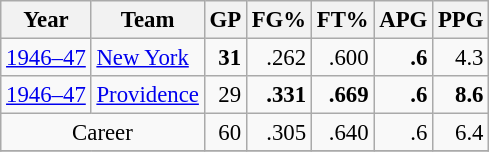<table class="wikitable sortable" style="font-size:95%; text-align:right;">
<tr>
<th>Year</th>
<th>Team</th>
<th>GP</th>
<th>FG%</th>
<th>FT%</th>
<th>APG</th>
<th>PPG</th>
</tr>
<tr>
<td style="text-align:left;"><a href='#'>1946–47</a></td>
<td style="text-align:left;"><a href='#'>New York</a></td>
<td><strong>31</strong></td>
<td>.262</td>
<td>.600</td>
<td><strong>.6</strong></td>
<td>4.3</td>
</tr>
<tr>
<td style="text-align:left;"><a href='#'>1946–47</a></td>
<td style="text-align:left;"><a href='#'>Providence</a></td>
<td>29</td>
<td><strong>.331</strong></td>
<td><strong>.669</strong></td>
<td><strong>.6</strong></td>
<td><strong>8.6</strong></td>
</tr>
<tr>
<td style="text-align:center;" colspan="2">Career</td>
<td>60</td>
<td>.305</td>
<td>.640</td>
<td>.6</td>
<td>6.4</td>
</tr>
<tr>
</tr>
</table>
